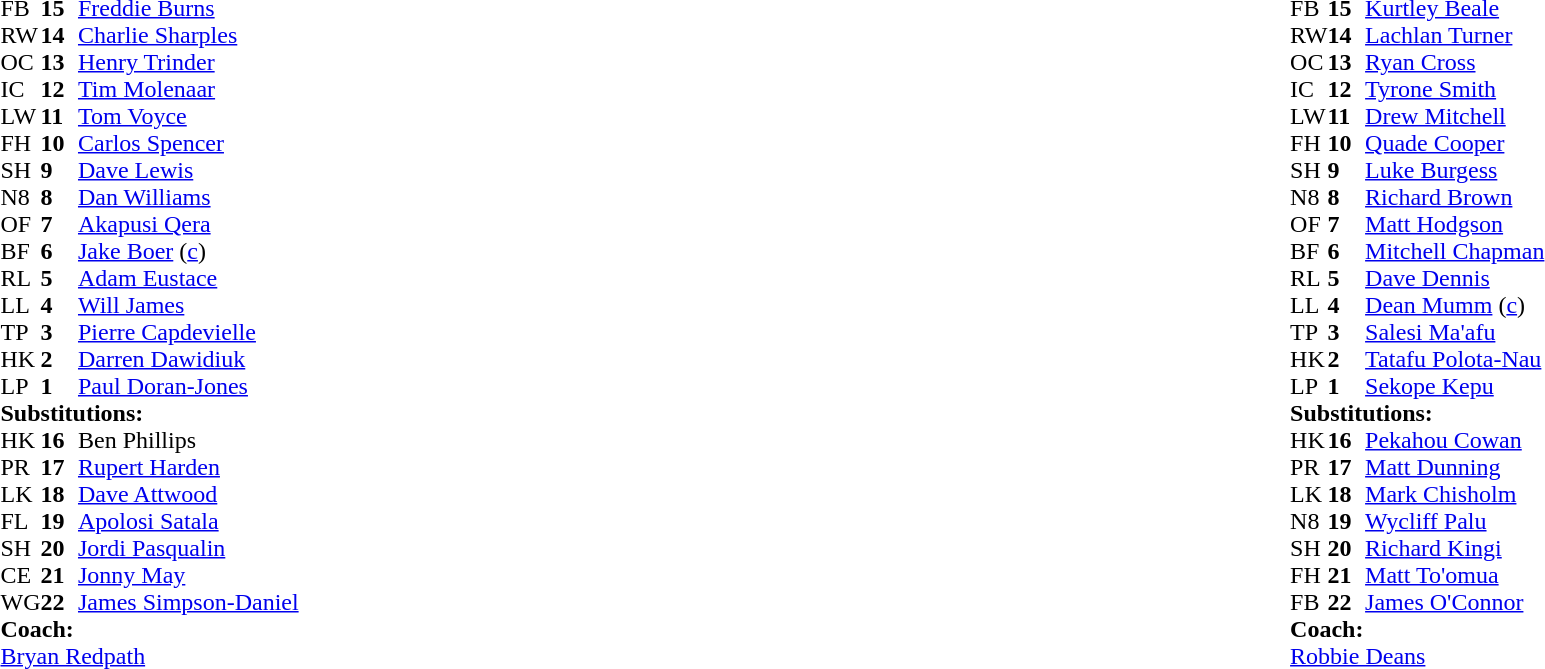<table width="100%">
<tr>
<td valign="top" width="50%"><br><table style="font-size: 100%" cellspacing="0" cellpadding="0">
<tr>
<th width="25"></th>
<th width="25"></th>
</tr>
<tr>
<td>FB</td>
<td><strong>15</strong></td>
<td> <a href='#'>Freddie Burns</a></td>
<td></td>
<td></td>
</tr>
<tr>
<td>RW</td>
<td><strong>14</strong></td>
<td> <a href='#'>Charlie Sharples</a></td>
</tr>
<tr>
<td>OC</td>
<td><strong>13</strong></td>
<td> <a href='#'>Henry Trinder</a></td>
<td></td>
<td></td>
</tr>
<tr>
<td>IC</td>
<td><strong>12</strong></td>
<td> <a href='#'>Tim Molenaar</a></td>
</tr>
<tr>
<td>LW</td>
<td><strong>11</strong></td>
<td> <a href='#'>Tom Voyce</a></td>
</tr>
<tr>
<td>FH</td>
<td><strong>10</strong></td>
<td> <a href='#'>Carlos Spencer</a></td>
</tr>
<tr>
<td>SH</td>
<td><strong>9</strong></td>
<td> <a href='#'>Dave Lewis</a></td>
<td></td>
<td></td>
</tr>
<tr>
<td>N8</td>
<td><strong>8</strong></td>
<td> <a href='#'>Dan Williams</a></td>
<td></td>
<td></td>
</tr>
<tr>
<td>OF</td>
<td><strong>7</strong></td>
<td> <a href='#'>Akapusi Qera</a></td>
</tr>
<tr>
<td>BF</td>
<td><strong>6</strong></td>
<td> <a href='#'>Jake Boer</a> (<a href='#'>c</a>)</td>
</tr>
<tr>
<td>RL</td>
<td><strong>5</strong></td>
<td> <a href='#'>Adam Eustace</a></td>
<td></td>
<td></td>
</tr>
<tr>
<td>LL</td>
<td><strong>4</strong></td>
<td> <a href='#'>Will James</a></td>
</tr>
<tr>
<td>TP</td>
<td><strong>3</strong></td>
<td> <a href='#'>Pierre Capdevielle</a></td>
</tr>
<tr>
<td>HK</td>
<td><strong>2</strong></td>
<td> <a href='#'>Darren Dawidiuk</a></td>
<td></td>
<td></td>
</tr>
<tr>
<td>LP</td>
<td><strong>1</strong></td>
<td> <a href='#'>Paul Doran-Jones</a></td>
<td></td>
<td></td>
</tr>
<tr>
<td colspan=3><strong>Substitutions:</strong></td>
</tr>
<tr>
<td>HK</td>
<td><strong>16</strong></td>
<td> Ben Phillips</td>
<td></td>
<td></td>
</tr>
<tr>
<td>PR</td>
<td><strong>17</strong></td>
<td> <a href='#'>Rupert Harden</a></td>
<td></td>
<td></td>
</tr>
<tr>
<td>LK</td>
<td><strong>18</strong></td>
<td> <a href='#'>Dave Attwood</a></td>
<td></td>
<td></td>
</tr>
<tr>
<td>FL</td>
<td><strong>19</strong></td>
<td> <a href='#'>Apolosi Satala</a></td>
<td></td>
<td></td>
</tr>
<tr>
<td>SH</td>
<td><strong>20</strong></td>
<td> <a href='#'>Jordi Pasqualin</a></td>
<td></td>
<td></td>
</tr>
<tr>
<td>CE</td>
<td><strong>21</strong></td>
<td> <a href='#'>Jonny May</a></td>
<td></td>
<td></td>
</tr>
<tr>
<td>WG</td>
<td><strong>22</strong></td>
<td> <a href='#'>James Simpson-Daniel</a></td>
<td></td>
<td></td>
</tr>
<tr>
<td colspan="3"><strong>Coach:</strong></td>
</tr>
<tr>
<td colspan="4"> <a href='#'>Bryan Redpath</a></td>
</tr>
</table>
</td>
<td valign="top" width="50%"><br><table style="font-size: 100%" cellspacing="0" cellpadding="0" align="center">
<tr>
<th width="25"></th>
<th width="25"></th>
</tr>
<tr>
<td>FB</td>
<td><strong>15</strong></td>
<td><a href='#'>Kurtley Beale</a></td>
</tr>
<tr>
<td>RW</td>
<td><strong>14</strong></td>
<td><a href='#'>Lachlan Turner</a></td>
</tr>
<tr>
<td>OC</td>
<td><strong>13</strong></td>
<td><a href='#'>Ryan Cross</a></td>
</tr>
<tr>
<td>IC</td>
<td><strong>12</strong></td>
<td><a href='#'>Tyrone Smith</a></td>
</tr>
<tr>
<td>LW</td>
<td><strong>11</strong></td>
<td><a href='#'>Drew Mitchell</a></td>
</tr>
<tr>
<td>FH</td>
<td><strong>10</strong></td>
<td><a href='#'>Quade Cooper</a></td>
</tr>
<tr>
<td>SH</td>
<td><strong>9</strong></td>
<td><a href='#'>Luke Burgess</a></td>
</tr>
<tr>
<td>N8</td>
<td><strong>8</strong></td>
<td><a href='#'>Richard Brown</a></td>
</tr>
<tr>
<td>OF</td>
<td><strong>7</strong></td>
<td><a href='#'>Matt Hodgson</a></td>
</tr>
<tr>
<td>BF</td>
<td><strong>6</strong></td>
<td><a href='#'>Mitchell Chapman</a></td>
</tr>
<tr>
<td>RL</td>
<td><strong>5</strong></td>
<td><a href='#'>Dave Dennis</a></td>
</tr>
<tr>
<td>LL</td>
<td><strong>4</strong></td>
<td><a href='#'>Dean Mumm</a> (<a href='#'>c</a>)</td>
</tr>
<tr>
<td>TP</td>
<td><strong>3</strong></td>
<td><a href='#'>Salesi Ma'afu</a></td>
<td></td>
<td></td>
</tr>
<tr>
<td>HK</td>
<td><strong>2</strong></td>
<td><a href='#'>Tatafu Polota-Nau</a></td>
<td></td>
<td></td>
</tr>
<tr>
<td>LP</td>
<td><strong>1</strong></td>
<td><a href='#'>Sekope Kepu</a></td>
</tr>
<tr>
<td colspan=3><strong>Substitutions:</strong></td>
</tr>
<tr>
<td>HK</td>
<td><strong>16</strong></td>
<td><a href='#'>Pekahou Cowan</a></td>
<td></td>
<td></td>
</tr>
<tr>
<td>PR</td>
<td><strong>17</strong></td>
<td><a href='#'>Matt Dunning</a></td>
<td></td>
<td></td>
</tr>
<tr>
<td>LK</td>
<td><strong>18</strong></td>
<td><a href='#'>Mark Chisholm</a></td>
</tr>
<tr>
<td>N8</td>
<td><strong>19</strong></td>
<td><a href='#'>Wycliff Palu</a></td>
</tr>
<tr>
<td>SH</td>
<td><strong>20</strong></td>
<td><a href='#'>Richard Kingi</a></td>
</tr>
<tr>
<td>FH</td>
<td><strong>21</strong></td>
<td><a href='#'>Matt To'omua</a></td>
</tr>
<tr>
<td>FB</td>
<td><strong>22</strong></td>
<td><a href='#'>James O'Connor</a></td>
</tr>
<tr>
<td colspan="3"><strong>Coach:</strong></td>
</tr>
<tr>
<td colspan="4"> <a href='#'>Robbie Deans</a></td>
</tr>
</table>
</td>
</tr>
</table>
